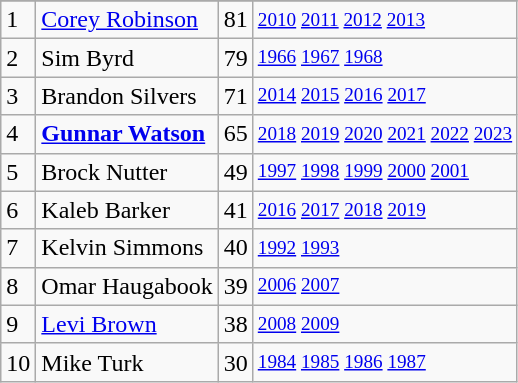<table class="wikitable">
<tr>
</tr>
<tr>
<td>1</td>
<td><a href='#'>Corey Robinson</a></td>
<td>81</td>
<td style="font-size:80%;"><a href='#'>2010</a> <a href='#'>2011</a> <a href='#'>2012</a> <a href='#'>2013</a></td>
</tr>
<tr>
<td>2</td>
<td>Sim Byrd</td>
<td>79</td>
<td style="font-size:80%;"><a href='#'>1966</a> <a href='#'>1967</a> <a href='#'>1968</a></td>
</tr>
<tr>
<td>3</td>
<td>Brandon Silvers</td>
<td>71</td>
<td style="font-size:80%;"><a href='#'>2014</a> <a href='#'>2015</a> <a href='#'>2016</a> <a href='#'>2017</a></td>
</tr>
<tr>
<td>4</td>
<td><strong><a href='#'>Gunnar Watson</a></strong></td>
<td>65</td>
<td style="font-size:80%;"><a href='#'>2018</a> <a href='#'>2019</a> <a href='#'>2020</a> <a href='#'>2021</a> <a href='#'>2022</a> <a href='#'>2023</a></td>
</tr>
<tr>
<td>5</td>
<td>Brock Nutter</td>
<td>49</td>
<td style="font-size:80%;"><a href='#'>1997</a> <a href='#'>1998</a> <a href='#'>1999</a> <a href='#'>2000</a> <a href='#'>2001</a></td>
</tr>
<tr>
<td>6</td>
<td>Kaleb Barker</td>
<td>41</td>
<td style="font-size:80%;"><a href='#'>2016</a> <a href='#'>2017</a> <a href='#'>2018</a> <a href='#'>2019</a></td>
</tr>
<tr>
<td>7</td>
<td>Kelvin Simmons</td>
<td>40</td>
<td style="font-size:80%;"><a href='#'>1992</a> <a href='#'>1993</a></td>
</tr>
<tr>
<td>8</td>
<td>Omar Haugabook</td>
<td>39</td>
<td style="font-size:80%;"><a href='#'>2006</a> <a href='#'>2007</a></td>
</tr>
<tr>
<td>9</td>
<td><a href='#'>Levi Brown</a></td>
<td>38</td>
<td style="font-size:80%;"><a href='#'>2008</a> <a href='#'>2009</a></td>
</tr>
<tr>
<td>10</td>
<td>Mike Turk</td>
<td>30</td>
<td style="font-size:80%;"><a href='#'>1984</a> <a href='#'>1985</a> <a href='#'>1986</a> <a href='#'>1987</a></td>
</tr>
</table>
